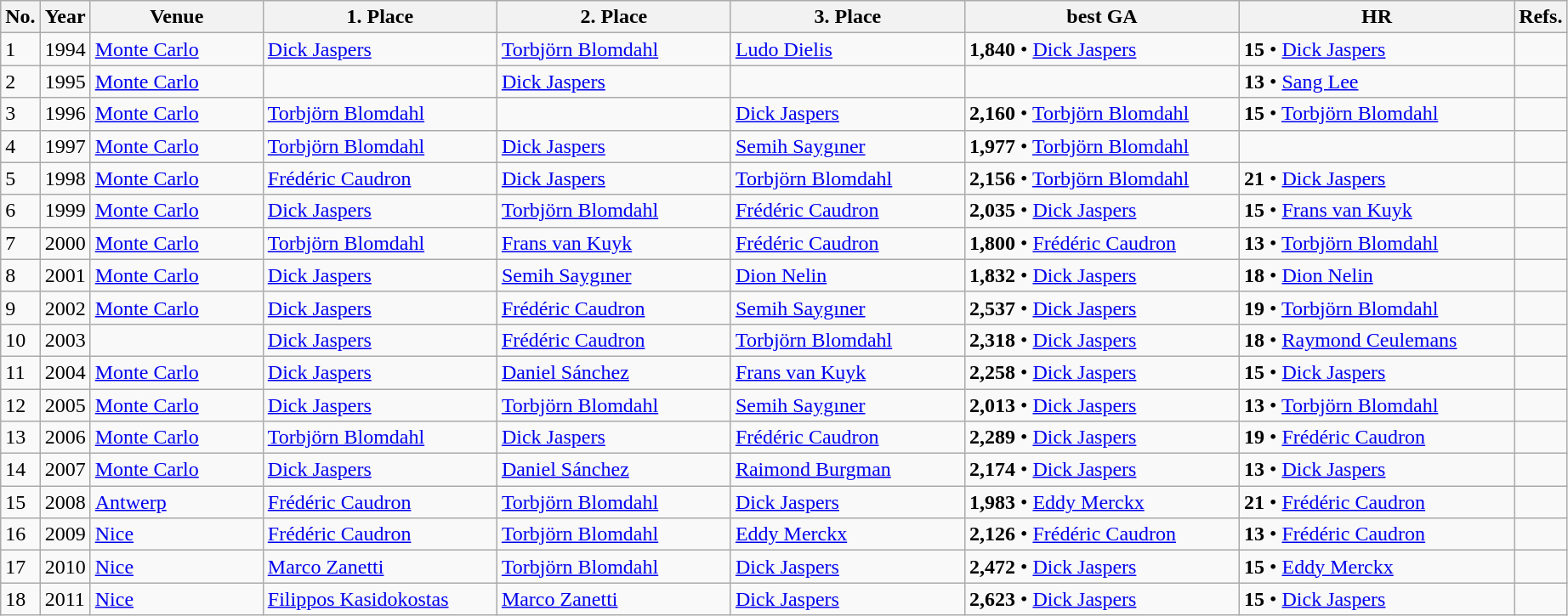<table class="wikitable sortable" border="1">
<tr>
<th class="unsortable">No.</th>
<th>Year</th>
<th style="width: 8em">Venue</th>
<th style="width: 11em">1. Place</th>
<th style="width: 11em">2. Place</th>
<th style="width: 11em">3. Place</th>
<th style="width: 13em">best GA</th>
<th style="width: 13em">HR</th>
<th class="unsortable">Refs.</th>
</tr>
<tr>
<td>1</td>
<td>1994</td>
<td> <a href='#'>Monte Carlo</a></td>
<td> <a href='#'>Dick Jaspers</a></td>
<td> <a href='#'>Torbjörn Blomdahl</a></td>
<td> <a href='#'>Ludo Dielis</a></td>
<td><strong>1,840</strong> •  <a href='#'>Dick Jaspers</a></td>
<td><strong>15</strong> •  <a href='#'>Dick Jaspers</a></td>
<td></td>
</tr>
<tr>
<td>2</td>
<td>1995</td>
<td> <a href='#'>Monte Carlo</a></td>
<td></td>
<td> <a href='#'>Dick Jaspers</a></td>
<td></td>
<td></td>
<td><strong>13</strong> •  <a href='#'>Sang Lee</a></td>
<td></td>
</tr>
<tr>
<td>3</td>
<td>1996</td>
<td> <a href='#'>Monte Carlo</a></td>
<td> <a href='#'>Torbjörn Blomdahl</a></td>
<td></td>
<td> <a href='#'>Dick Jaspers</a></td>
<td><strong>2,160</strong> •  <a href='#'>Torbjörn Blomdahl</a></td>
<td><strong>15</strong> •  <a href='#'>Torbjörn Blomdahl</a></td>
<td></td>
</tr>
<tr>
<td>4</td>
<td>1997</td>
<td> <a href='#'>Monte Carlo</a></td>
<td> <a href='#'>Torbjörn Blomdahl</a></td>
<td> <a href='#'>Dick Jaspers</a></td>
<td> <a href='#'>Semih Saygıner</a></td>
<td><strong>1,977</strong> •  <a href='#'>Torbjörn Blomdahl</a></td>
<td></td>
<td></td>
</tr>
<tr>
<td>5</td>
<td>1998</td>
<td> <a href='#'>Monte Carlo</a></td>
<td> <a href='#'>Frédéric Caudron</a></td>
<td> <a href='#'>Dick Jaspers</a></td>
<td> <a href='#'>Torbjörn Blomdahl</a></td>
<td><strong>2,156</strong> •  <a href='#'>Torbjörn Blomdahl</a></td>
<td><strong>21</strong> •  <a href='#'>Dick Jaspers</a></td>
<td></td>
</tr>
<tr>
<td>6</td>
<td>1999</td>
<td> <a href='#'>Monte Carlo</a></td>
<td> <a href='#'>Dick Jaspers</a></td>
<td> <a href='#'>Torbjörn Blomdahl</a></td>
<td> <a href='#'>Frédéric Caudron</a></td>
<td><strong>2,035</strong> •  <a href='#'>Dick Jaspers</a></td>
<td><strong>15</strong> •  <a href='#'>Frans van Kuyk</a></td>
<td></td>
</tr>
<tr>
<td>7</td>
<td>2000</td>
<td> <a href='#'>Monte Carlo</a></td>
<td> <a href='#'>Torbjörn Blomdahl</a></td>
<td> <a href='#'>Frans van Kuyk</a></td>
<td> <a href='#'>Frédéric Caudron</a></td>
<td><strong>1,800</strong> •  <a href='#'>Frédéric Caudron</a></td>
<td><strong>13</strong> •  <a href='#'>Torbjörn Blomdahl</a></td>
<td></td>
</tr>
<tr>
<td>8</td>
<td>2001</td>
<td> <a href='#'>Monte Carlo</a></td>
<td> <a href='#'>Dick Jaspers</a></td>
<td> <a href='#'>Semih Saygıner</a></td>
<td> <a href='#'>Dion Nelin</a></td>
<td><strong>1,832</strong> •  <a href='#'>Dick Jaspers</a></td>
<td><strong>18</strong> •  <a href='#'>Dion Nelin</a></td>
<td></td>
</tr>
<tr>
<td>9</td>
<td>2002</td>
<td> <a href='#'>Monte Carlo</a></td>
<td> <a href='#'>Dick Jaspers</a></td>
<td> <a href='#'>Frédéric Caudron</a></td>
<td> <a href='#'>Semih Saygıner</a></td>
<td><strong>2,537</strong> •  <a href='#'>Dick Jaspers</a></td>
<td><strong>19</strong> •  <a href='#'>Torbjörn Blomdahl</a></td>
<td></td>
</tr>
<tr>
<td>10</td>
<td>2003</td>
<td></td>
<td> <a href='#'>Dick Jaspers</a></td>
<td> <a href='#'>Frédéric Caudron</a></td>
<td> <a href='#'>Torbjörn Blomdahl</a></td>
<td><strong>2,318</strong> •  <a href='#'>Dick Jaspers</a></td>
<td><strong>18</strong> •  <a href='#'>Raymond Ceulemans</a></td>
<td></td>
</tr>
<tr>
<td>11</td>
<td>2004</td>
<td> <a href='#'>Monte Carlo</a></td>
<td> <a href='#'>Dick Jaspers</a></td>
<td> <a href='#'>Daniel Sánchez</a></td>
<td> <a href='#'>Frans van Kuyk</a></td>
<td><strong>2,258</strong> •  <a href='#'>Dick Jaspers</a></td>
<td><strong>15</strong> •  <a href='#'>Dick Jaspers</a></td>
<td></td>
</tr>
<tr>
<td>12</td>
<td>2005</td>
<td> <a href='#'>Monte Carlo</a></td>
<td> <a href='#'>Dick Jaspers</a></td>
<td> <a href='#'>Torbjörn Blomdahl</a></td>
<td> <a href='#'>Semih Saygıner</a></td>
<td><strong>2,013</strong> •  <a href='#'>Dick Jaspers</a></td>
<td><strong>13</strong> •  <a href='#'>Torbjörn Blomdahl</a></td>
<td></td>
</tr>
<tr>
<td>13</td>
<td>2006</td>
<td> <a href='#'>Monte Carlo</a></td>
<td> <a href='#'>Torbjörn Blomdahl</a></td>
<td> <a href='#'>Dick Jaspers</a></td>
<td> <a href='#'>Frédéric Caudron</a></td>
<td><strong>2,289</strong> •  <a href='#'>Dick Jaspers</a></td>
<td><strong>19</strong> •  <a href='#'>Frédéric Caudron</a></td>
<td></td>
</tr>
<tr>
<td>14</td>
<td>2007</td>
<td> <a href='#'>Monte Carlo</a></td>
<td> <a href='#'>Dick Jaspers</a></td>
<td> <a href='#'>Daniel Sánchez</a></td>
<td> <a href='#'>Raimond Burgman</a></td>
<td><strong>2,174</strong> •  <a href='#'>Dick Jaspers</a></td>
<td><strong>13</strong> •  <a href='#'>Dick Jaspers</a></td>
<td></td>
</tr>
<tr>
<td>15</td>
<td>2008</td>
<td> <a href='#'>Antwerp</a></td>
<td> <a href='#'>Frédéric Caudron</a></td>
<td> <a href='#'>Torbjörn Blomdahl</a></td>
<td> <a href='#'>Dick Jaspers</a></td>
<td><strong>1,983</strong> •  <a href='#'>Eddy Merckx</a></td>
<td><strong>21</strong> •  <a href='#'>Frédéric Caudron</a></td>
<td></td>
</tr>
<tr>
<td>16</td>
<td>2009</td>
<td> <a href='#'>Nice</a></td>
<td> <a href='#'>Frédéric Caudron</a></td>
<td> <a href='#'>Torbjörn Blomdahl</a></td>
<td> <a href='#'>Eddy Merckx</a></td>
<td><strong>2,126</strong> •  <a href='#'>Frédéric Caudron</a></td>
<td><strong>13</strong> •  <a href='#'>Frédéric Caudron</a></td>
<td></td>
</tr>
<tr>
<td>17</td>
<td>2010</td>
<td> <a href='#'>Nice</a></td>
<td> <a href='#'>Marco Zanetti</a></td>
<td> <a href='#'>Torbjörn Blomdahl</a></td>
<td> <a href='#'>Dick Jaspers</a></td>
<td><strong>2,472</strong> •  <a href='#'>Dick Jaspers</a></td>
<td><strong>15</strong> •  <a href='#'>Eddy Merckx</a></td>
<td></td>
</tr>
<tr>
<td>18</td>
<td>2011</td>
<td> <a href='#'>Nice</a></td>
<td> <a href='#'>Filippos Kasidokostas</a></td>
<td> <a href='#'>Marco Zanetti</a></td>
<td> <a href='#'>Dick Jaspers</a></td>
<td><strong>2,623</strong> •  <a href='#'>Dick Jaspers</a></td>
<td><strong>15</strong> •  <a href='#'>Dick Jaspers</a></td>
<td></td>
</tr>
</table>
